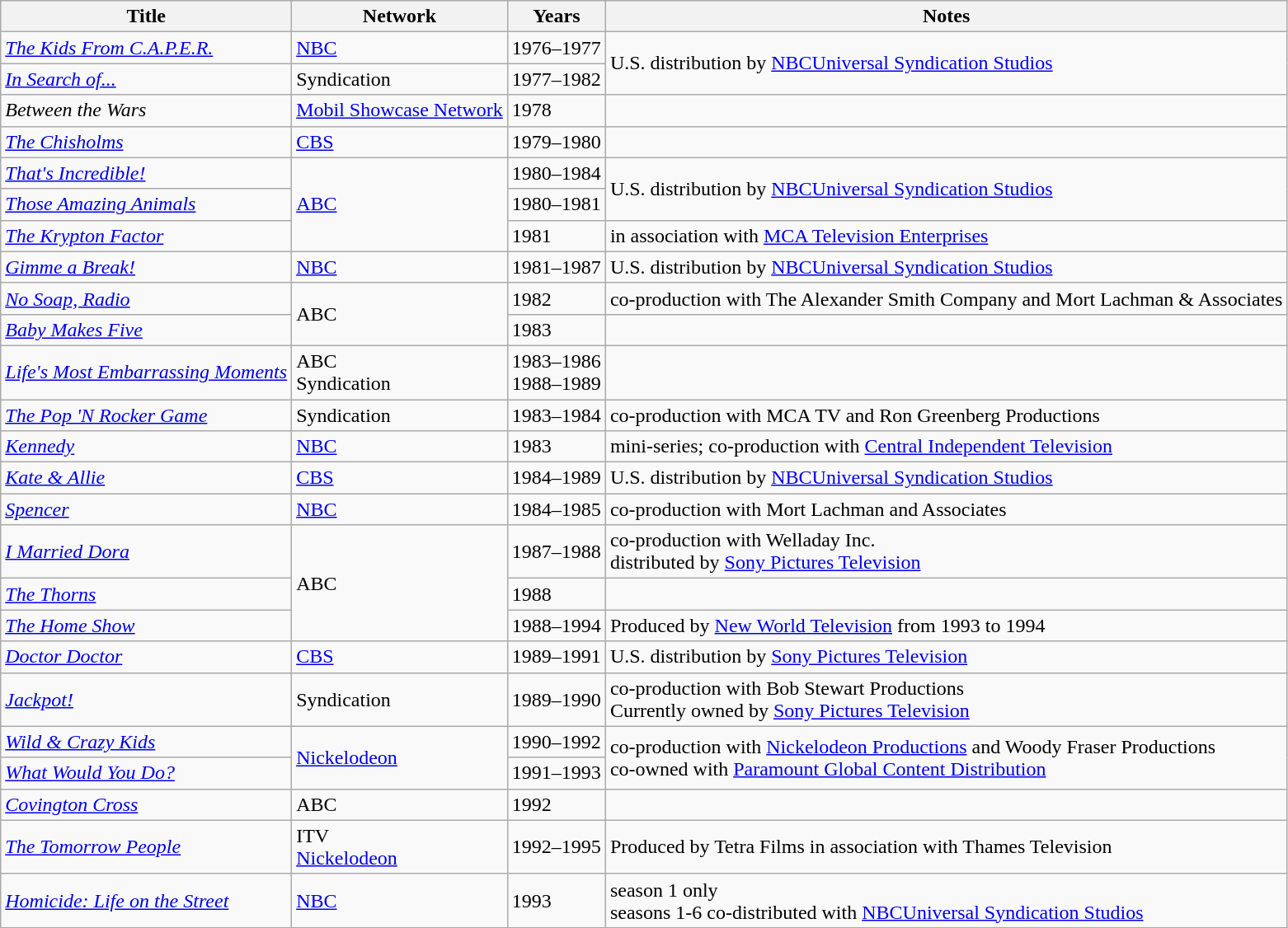<table class="wikitable sortable">
<tr>
<th>Title</th>
<th>Network</th>
<th>Years</th>
<th>Notes</th>
</tr>
<tr>
<td><em><a href='#'>The Kids From C.A.P.E.R.</a></em></td>
<td><a href='#'>NBC</a></td>
<td>1976–1977</td>
<td rowspan="2">U.S. distribution by <a href='#'>NBCUniversal Syndication Studios</a></td>
</tr>
<tr>
<td><em><a href='#'>In Search of...</a></em></td>
<td>Syndication</td>
<td>1977–1982</td>
</tr>
<tr>
<td><em>Between the Wars</em></td>
<td><a href='#'>Mobil Showcase Network</a></td>
<td>1978</td>
<td></td>
</tr>
<tr>
<td><em><a href='#'>The Chisholms</a></em></td>
<td><a href='#'>CBS</a></td>
<td>1979–1980</td>
<td></td>
</tr>
<tr>
<td><em><a href='#'>That's Incredible!</a></em></td>
<td rowspan="3"><a href='#'>ABC</a></td>
<td>1980–1984</td>
<td rowspan="2">U.S. distribution by <a href='#'>NBCUniversal Syndication Studios</a></td>
</tr>
<tr>
<td><em><a href='#'>Those Amazing Animals</a></em></td>
<td>1980–1981</td>
</tr>
<tr>
<td><em><a href='#'>The Krypton Factor</a></em></td>
<td>1981</td>
<td>in association with <a href='#'>MCA Television Enterprises</a></td>
</tr>
<tr>
<td><em><a href='#'>Gimme a Break!</a></em></td>
<td><a href='#'>NBC</a></td>
<td>1981–1987</td>
<td>U.S. distribution by <a href='#'>NBCUniversal Syndication Studios</a></td>
</tr>
<tr>
<td><em><a href='#'>No Soap, Radio</a></em></td>
<td rowspan="2">ABC</td>
<td>1982</td>
<td>co-production with The Alexander Smith Company and Mort Lachman & Associates</td>
</tr>
<tr>
<td><em><a href='#'>Baby Makes Five</a></em></td>
<td>1983</td>
<td></td>
</tr>
<tr>
<td><em><a href='#'>Life's Most Embarrassing Moments</a></em></td>
<td>ABC<br>Syndication</td>
<td>1983–1986<br>1988–1989</td>
<td></td>
</tr>
<tr>
<td><em><a href='#'>The Pop 'N Rocker Game</a></em></td>
<td>Syndication</td>
<td>1983–1984</td>
<td>co-production with MCA TV and Ron Greenberg Productions</td>
</tr>
<tr>
<td><em><a href='#'>Kennedy</a></em></td>
<td><a href='#'>NBC</a></td>
<td>1983</td>
<td>mini-series; co-production with <a href='#'>Central Independent Television</a></td>
</tr>
<tr>
<td><em><a href='#'>Kate & Allie</a></em></td>
<td><a href='#'>CBS</a></td>
<td>1984–1989</td>
<td>U.S. distribution by <a href='#'>NBCUniversal Syndication Studios</a></td>
</tr>
<tr>
<td><em><a href='#'>Spencer</a></em></td>
<td><a href='#'>NBC</a></td>
<td>1984–1985</td>
<td>co-production with Mort Lachman and Associates</td>
</tr>
<tr>
<td><em><a href='#'>I Married Dora</a></em></td>
<td rowspan="3">ABC</td>
<td>1987–1988</td>
<td>co-production with Welladay Inc.<br>distributed by <a href='#'>Sony Pictures Television</a></td>
</tr>
<tr>
<td><em><a href='#'>The Thorns</a></em></td>
<td>1988</td>
<td></td>
</tr>
<tr>
<td><em><a href='#'>The Home Show</a></em></td>
<td>1988–1994</td>
<td>Produced by <a href='#'>New World Television</a> from 1993 to 1994</td>
</tr>
<tr>
<td><em><a href='#'>Doctor Doctor</a></em></td>
<td><a href='#'>CBS</a></td>
<td>1989–1991</td>
<td>U.S. distribution by <a href='#'>Sony Pictures Television</a></td>
</tr>
<tr>
<td><em><a href='#'>Jackpot!</a></em></td>
<td>Syndication</td>
<td>1989–1990</td>
<td>co-production with Bob Stewart Productions<br>Currently owned by <a href='#'>Sony Pictures Television</a></td>
</tr>
<tr>
<td><em><a href='#'>Wild & Crazy Kids</a></em></td>
<td rowspan="2"><a href='#'>Nickelodeon</a></td>
<td>1990–1992</td>
<td rowspan="2">co-production with <a href='#'>Nickelodeon Productions</a> and Woody Fraser Productions<br>co-owned with <a href='#'>Paramount Global Content Distribution</a></td>
</tr>
<tr>
<td><em><a href='#'>What Would You Do?</a></em></td>
<td>1991–1993</td>
</tr>
<tr>
<td><em><a href='#'>Covington Cross</a></em></td>
<td>ABC</td>
<td>1992</td>
<td></td>
</tr>
<tr>
<td><em><a href='#'>The Tomorrow People</a></em></td>
<td>ITV<br><a href='#'>Nickelodeon</a></td>
<td>1992–1995</td>
<td>Produced by Tetra Films in association with Thames Television</td>
</tr>
<tr>
<td><em><a href='#'>Homicide: Life on the Street</a></em></td>
<td><a href='#'>NBC</a></td>
<td>1993</td>
<td>season 1 only<br>seasons 1-6 co-distributed with <a href='#'>NBCUniversal Syndication Studios</a></td>
</tr>
</table>
